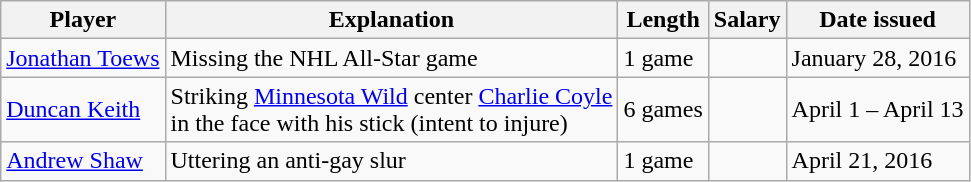<table class="wikitable">
<tr>
<th>Player</th>
<th>Explanation</th>
<th>Length</th>
<th>Salary</th>
<th>Date issued</th>
</tr>
<tr>
<td><a href='#'>Jonathan Toews</a></td>
<td>Missing the NHL All-Star game</td>
<td>1 game</td>
<td></td>
<td>January 28, 2016</td>
</tr>
<tr>
<td><a href='#'>Duncan Keith</a></td>
<td>Striking <a href='#'>Minnesota Wild</a> center <a href='#'>Charlie Coyle</a><br>in the face with his stick (intent to injure)</td>
<td>6 games</td>
<td></td>
<td>April 1 – April 13</td>
</tr>
<tr>
<td><a href='#'>Andrew Shaw</a></td>
<td>Uttering an anti-gay slur</td>
<td>1 game</td>
<td></td>
<td>April 21, 2016</td>
</tr>
</table>
